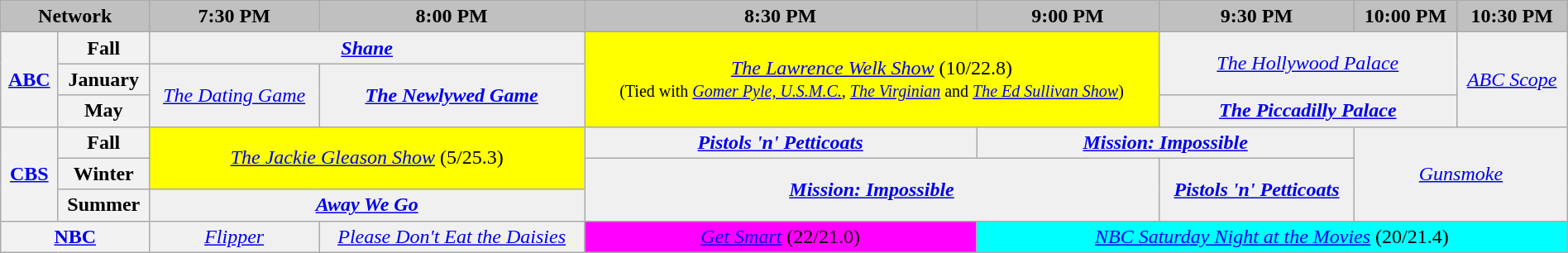<table class="wikitable" style="width:100%;margin-right:0;text-align:center">
<tr>
<th colspan="2" style="background-color:#C0C0C0;text-align:center">Network</th>
<th style="background-color:#C0C0C0;text-align:center">7:30 PM</th>
<th style="background-color:#C0C0C0;text-align:center">8:00 PM</th>
<th style="background-color:#C0C0C0;text-align:center">8:30 PM</th>
<th style="background-color:#C0C0C0;text-align:center">9:00 PM</th>
<th style="background-color:#C0C0C0;text-align:center">9:30 PM</th>
<th style="background-color:#C0C0C0;text-align:center">10:00 PM</th>
<th style="background-color:#C0C0C0;text-align:center">10:30 PM</th>
</tr>
<tr>
<th bgcolor="#C0C0C0" rowspan="3"><a href='#'>ABC</a></th>
<th>Fall</th>
<td bgcolor="#F0F0F0" colspan="2"><strong><em><a href='#'>Shane</a></em></strong></td>
<td bgcolor="#FFFF00" colspan="2" rowspan="3"><em><a href='#'>The Lawrence Welk Show</a></em> (10/22.8)<br><small>(Tied with <em><a href='#'>Gomer Pyle, U.S.M.C.</a></em>, <em><a href='#'>The Virginian</a></em> and <em><a href='#'>The Ed Sullivan Show</a></em>)</small></td>
<td bgcolor="#F0F0F0" colspan="2" rowspan="2"><em><a href='#'>The Hollywood Palace</a></em></td>
<td bgcolor="#F0F0F0" rowspan="3"><em><a href='#'>ABC Scope</a></em></td>
</tr>
<tr>
<th>January</th>
<td bgcolor="#F0F0F0" rowspan="2"><em><a href='#'>The Dating Game</a></em></td>
<td bgcolor="#F0F0F0" rowspan="2"><strong><em><a href='#'>The Newlywed Game</a></em></strong></td>
</tr>
<tr>
<th>May</th>
<td bgcolor="#F0F0F0" colspan="2"><strong><em><a href='#'>The Piccadilly Palace</a></em></strong></td>
</tr>
<tr>
<th rowspan="3" bgcolor="#C0C0C0"><a href='#'>CBS</a></th>
<th>Fall</th>
<td bgcolor="#FFFF00" colspan="2" rowspan="2"><em><a href='#'>The Jackie Gleason Show</a></em> (5/25.3)</td>
<td bgcolor="#F0F0F0"><strong><em><a href='#'>Pistols 'n' Petticoats</a></em></strong></td>
<td bgcolor="#F0F0F0" colspan="2"><strong><em><a href='#'>Mission: Impossible</a></em></strong></td>
<td colspan="2" rowspan="3" bgcolor="#F0F0F0"><em><a href='#'>Gunsmoke</a></em></td>
</tr>
<tr>
<th>Winter</th>
<td colspan="2" rowspan="2" bgcolor="#F0F0F0"><strong><em><a href='#'>Mission: Impossible</a></em></strong></td>
<td rowspan="2" bgcolor="#F0F0F0"><strong><em><a href='#'>Pistols 'n' Petticoats</a></em></strong></td>
</tr>
<tr>
<th>Summer</th>
<td colspan="2" bgcolor="#F0F0F0"><strong><em><a href='#'>Away We Go</a></em></strong></td>
</tr>
<tr>
<th bgcolor="#C0C0C0" colspan="2"><a href='#'>NBC</a></th>
<td bgcolor="#F0F0F0"><em><a href='#'>Flipper</a></em></td>
<td bgcolor="#F0F0F0"><em><a href='#'>Please Don't Eat the Daisies</a></em></td>
<td bgcolor="#FF00FF"><em><a href='#'>Get Smart</a></em> (22/21.0)</td>
<td bgcolor="#00FFFF" colspan="4"><em><a href='#'>NBC Saturday Night at the Movies</a></em> (20/21.4)</td>
</tr>
</table>
